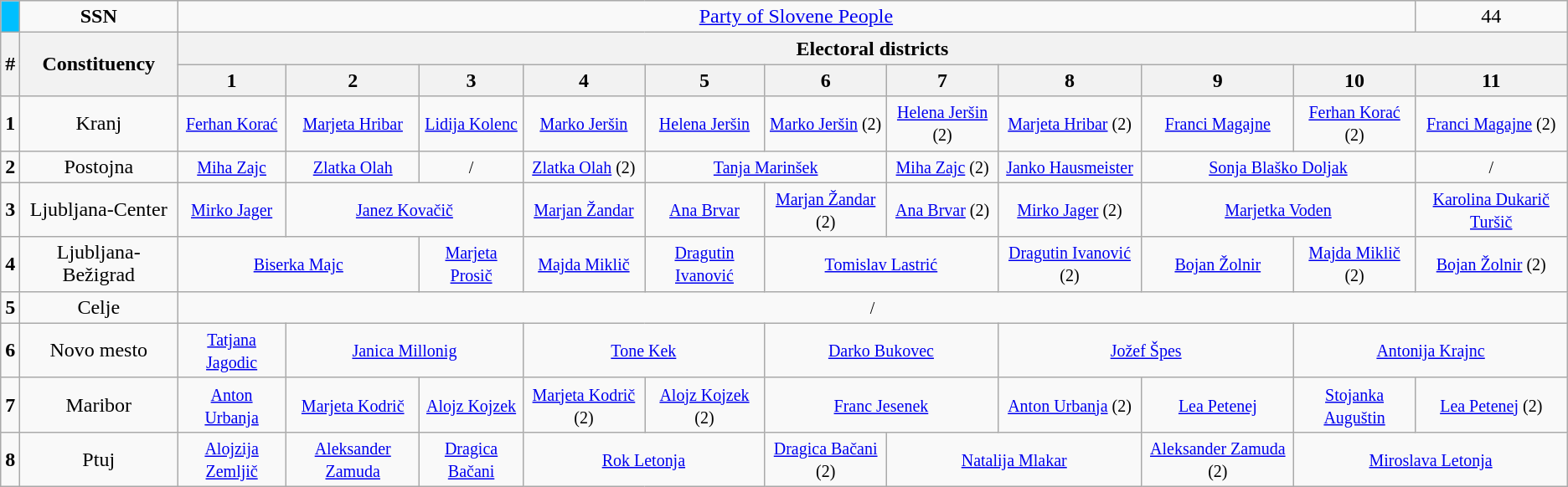<table class="wikitable" style="text-align: center;">
<tr>
<td style="background:#00BFFF"></td>
<td><strong>SSN</strong></td>
<td colspan="10"><a href='#'>Party of Slovene People</a><br></td>
<td>44<br></td>
</tr>
<tr>
<th rowspan="2">#</th>
<th rowspan="2">Constituency</th>
<th colspan="11">Electoral districts</th>
</tr>
<tr>
<th>1</th>
<th>2</th>
<th>3</th>
<th>4</th>
<th>5</th>
<th>6</th>
<th>7</th>
<th>8</th>
<th>9</th>
<th>10</th>
<th>11</th>
</tr>
<tr>
<td style="text-align:center;"><strong>1</strong></td>
<td>Kranj</td>
<td><a href='#'><small>Ferhan Korać</small></a></td>
<td><a href='#'><small>Marjeta Hribar</small></a></td>
<td><a href='#'><small>Lidija Kolenc</small></a></td>
<td><a href='#'><small>Marko Jeršin</small></a></td>
<td><a href='#'><small>Helena Jeršin</small></a></td>
<td><small><a href='#'>Marko Jeršin</a> (2)</small></td>
<td><small><a href='#'>Helena Jeršin</a> (2)</small></td>
<td><small><a href='#'>Marjeta Hribar</a> (2)</small></td>
<td><a href='#'><small>Franci Magajne</small></a></td>
<td><small><a href='#'>Ferhan Korać</a> (2)</small></td>
<td><small><a href='#'>Franci Magajne</a> (2)</small></td>
</tr>
<tr>
<td style="text-align:center;"><strong>2</strong></td>
<td>Postojna</td>
<td><a href='#'><small>Miha Zajc</small></a></td>
<td><a href='#'><small>Zlatka Olah</small></a></td>
<td><small>/</small></td>
<td><small><a href='#'>Zlatka Olah</a> (2)</small></td>
<td colspan="2"><a href='#'><small>Tanja Marinšek</small></a></td>
<td><small><a href='#'>Miha Zajc</a> (2)</small></td>
<td><a href='#'><small>Janko Hausmeister</small></a></td>
<td colspan="2"><a href='#'><small>Sonja Blaško Doljak</small></a></td>
<td><small>/</small></td>
</tr>
<tr>
<td style="text-align:center;"><strong>3</strong></td>
<td>Ljubljana-Center</td>
<td><a href='#'><small>Mirko Jager</small></a></td>
<td colspan="2"><a href='#'><small>Janez Kovačič</small></a></td>
<td><a href='#'><small>Marjan Žandar</small></a></td>
<td><a href='#'><small>Ana Brvar</small></a></td>
<td><small><a href='#'>Marjan Žandar</a> (2)</small></td>
<td><small><a href='#'>Ana Brvar</a> (2)</small></td>
<td><small><a href='#'>Mirko Jager</a> (2)</small></td>
<td colspan="2"><a href='#'><small>Marjetka Voden</small></a></td>
<td><a href='#'><small>Karolina Dukarič Turšič</small></a></td>
</tr>
<tr>
<td style="text-align:center;"><strong>4</strong></td>
<td>Ljubljana-Bežigrad</td>
<td colspan="2"><a href='#'><small>Biserka Majc</small></a></td>
<td><a href='#'><small>Marjeta Prosič</small></a></td>
<td><a href='#'><small>Majda Miklič</small></a></td>
<td><a href='#'><small>Dragutin Ivanović</small></a></td>
<td colspan="2"><a href='#'><small>Tomislav Lastrić</small></a></td>
<td><small><a href='#'>Dragutin Ivanović</a> (2)</small></td>
<td><a href='#'><small>Bojan Žolnir</small></a></td>
<td><small><a href='#'>Majda Miklič</a> (2)</small></td>
<td><small><a href='#'>Bojan Žolnir</a> (2)</small></td>
</tr>
<tr>
<td style="text-align:center;"><strong>5</strong></td>
<td>Celje</td>
<td colspan="11"><small>/</small></td>
</tr>
<tr>
<td style="text-align:center;"><strong>6</strong></td>
<td>Novo mesto</td>
<td><a href='#'><small>Tatjana Jagodic</small></a></td>
<td colspan="2"><a href='#'><small>Janica Millonig</small></a></td>
<td colspan="2"><a href='#'><small>Tone Kek</small></a></td>
<td colspan="2"><a href='#'><small>Darko Bukovec</small></a></td>
<td colspan="2"><a href='#'><small>Jožef Špes</small></a></td>
<td colspan="2"><a href='#'><small>Antonija Krajnc</small></a></td>
</tr>
<tr>
<td style="text-align:center;"><strong>7</strong></td>
<td>Maribor</td>
<td><a href='#'><small>Anton Urbanja</small></a></td>
<td><a href='#'><small>Marjeta Kodrič</small></a></td>
<td><a href='#'><small>Alojz Kojzek</small></a></td>
<td><small><a href='#'>Marjeta Kodrič</a> (2)</small></td>
<td><small><a href='#'>Alojz Kojzek</a> (2)</small></td>
<td colspan="2"><a href='#'><small>Franc Jesenek</small></a></td>
<td><small><a href='#'>Anton Urbanja</a> (2)</small></td>
<td><a href='#'><small>Lea Petenej</small></a></td>
<td><a href='#'><small>Stojanka Auguštin</small></a></td>
<td><small><a href='#'>Lea Petenej</a> (2)</small></td>
</tr>
<tr>
<td style="text-align:center;"><strong>8</strong></td>
<td>Ptuj</td>
<td><a href='#'><small>Alojzija Zemljič</small></a></td>
<td><a href='#'><small>Aleksander Zamuda</small></a></td>
<td><a href='#'><small>Dragica Bačani</small></a></td>
<td colspan="2"><a href='#'><small>Rok Letonja</small></a></td>
<td><small><a href='#'>Dragica Bačani</a> (2)</small></td>
<td colspan="2"><a href='#'><small>Natalija Mlakar</small></a></td>
<td><small><a href='#'>Aleksander Zamuda</a> (2)</small></td>
<td colspan="2"><a href='#'><small>Miroslava Letonja</small></a></td>
</tr>
</table>
